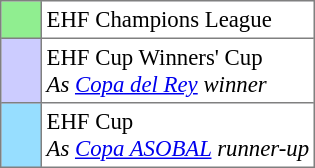<table bgcolor="#f7f8ff" cellpadding="3" cellspacing="0" border="1" style="font-size: 95%; border: gray solid 1px; border-collapse: collapse;text-align:center;">
<tr>
<td style="background: #90EE90;" width="20"></td>
<td bgcolor="#ffffff" align="left">EHF Champions League</td>
</tr>
<tr>
<td style="background: #ccccff;" width="20"></td>
<td bgcolor="#ffffff" align="left">EHF Cup Winners' Cup<br><em>As <a href='#'>Copa del Rey</a> winner</em></td>
</tr>
<tr>
<td style="background: #97DEFF;" width="20"></td>
<td bgcolor="#ffffff" align="left">EHF Cup<br><em>As <a href='#'>Copa ASOBAL</a> runner-up</em></td>
</tr>
</table>
